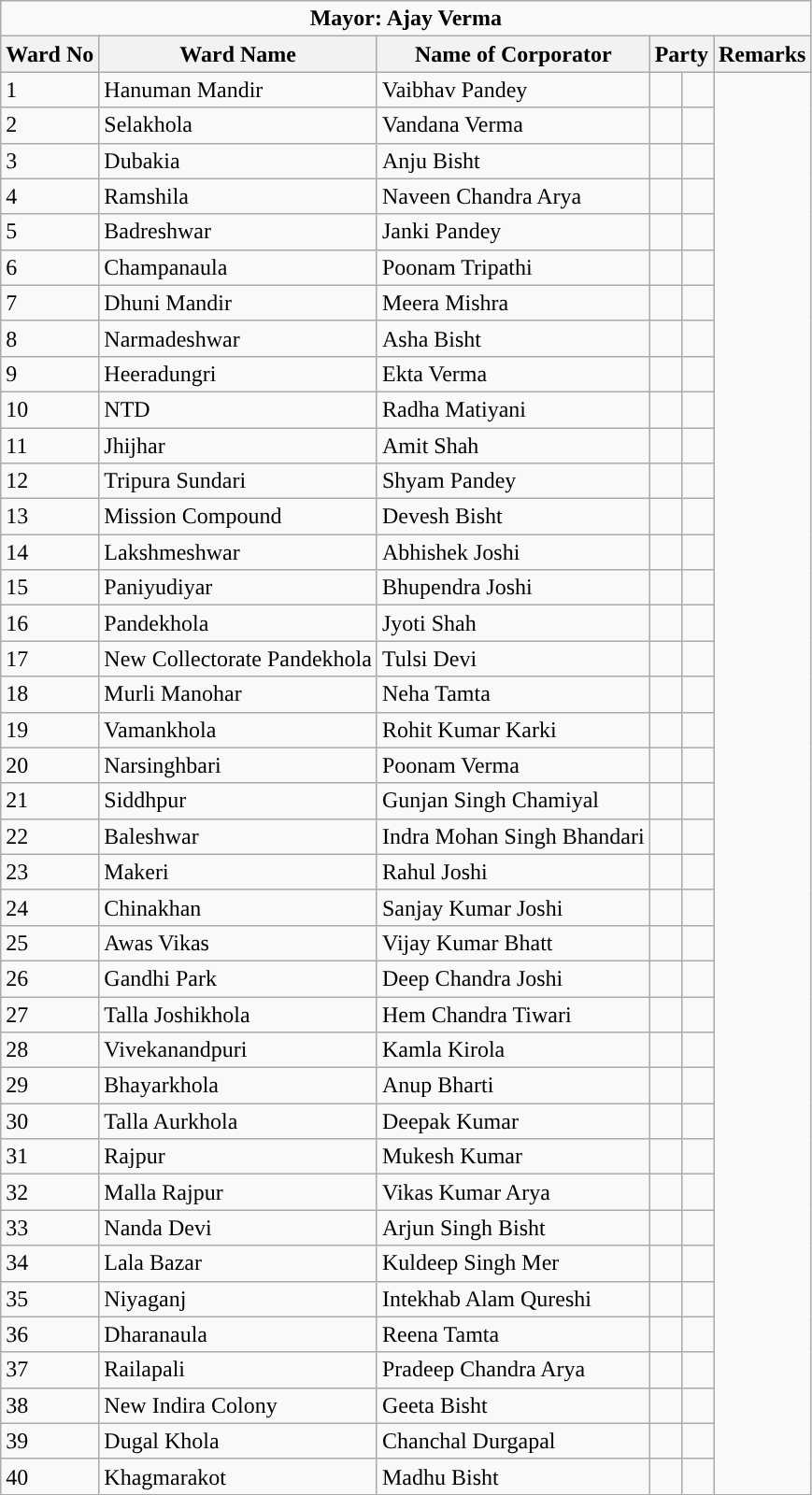<table class="wikitable">
<tr>
<td colspan=6 align=center><span><strong>Mayor: Ajay Verma</strong></span></td>
</tr>
<tr>
<th>Ward No</th>
<th>Ward Name</th>
<th>Name of Corporator</th>
<th colspan="2">Party</th>
<th>Remarks</th>
</tr>
<tr>
<td>1</td>
<td>Hanuman Mandir</td>
<td>Vaibhav Pandey</td>
<td></td>
<td></td>
</tr>
<tr>
<td>2</td>
<td>Selakhola</td>
<td>Vandana Verma</td>
<td></td>
<td></td>
</tr>
<tr>
<td>3</td>
<td>Dubakia</td>
<td>Anju Bisht</td>
<td></td>
<td></td>
</tr>
<tr>
<td>4</td>
<td>Ramshila</td>
<td>Naveen Chandra Arya</td>
<td></td>
<td></td>
</tr>
<tr>
<td>5</td>
<td>Badreshwar</td>
<td>Janki Pandey</td>
<td></td>
<td></td>
</tr>
<tr>
<td>6</td>
<td>Champanaula</td>
<td>Poonam Tripathi</td>
<td></td>
<td></td>
</tr>
<tr>
<td>7</td>
<td>Dhuni Mandir</td>
<td>Meera Mishra</td>
<td></td>
<td></td>
</tr>
<tr>
<td>8</td>
<td>Narmadeshwar</td>
<td>Asha Bisht</td>
<td></td>
<td></td>
</tr>
<tr>
<td>9</td>
<td>Heeradungri</td>
<td>Ekta Verma</td>
<td></td>
<td></td>
</tr>
<tr>
<td>10</td>
<td>NTD</td>
<td>Radha Matiyani</td>
<td></td>
<td></td>
</tr>
<tr>
<td>11</td>
<td>Jhijhar</td>
<td>Amit Shah</td>
<td></td>
<td></td>
</tr>
<tr>
<td>12</td>
<td>Tripura Sundari</td>
<td>Shyam Pandey</td>
<td></td>
<td></td>
</tr>
<tr>
<td>13</td>
<td>Mission Compound</td>
<td>Devesh Bisht</td>
<td></td>
<td></td>
</tr>
<tr>
<td>14</td>
<td>Lakshmeshwar</td>
<td>Abhishek Joshi</td>
<td></td>
<td></td>
</tr>
<tr>
<td>15</td>
<td>Paniyudiyar</td>
<td>Bhupendra Joshi</td>
<td></td>
<td></td>
</tr>
<tr>
<td>16</td>
<td>Pandekhola</td>
<td>Jyoti Shah</td>
<td></td>
<td></td>
</tr>
<tr>
<td>17</td>
<td>New Collectorate Pandekhola</td>
<td>Tulsi Devi</td>
<td></td>
<td></td>
</tr>
<tr>
<td>18</td>
<td>Murli Manohar</td>
<td>Neha Tamta</td>
<td></td>
<td></td>
</tr>
<tr>
<td>19</td>
<td>Vamankhola</td>
<td>Rohit Kumar Karki</td>
<td></td>
<td></td>
</tr>
<tr>
<td>20</td>
<td>Narsinghbari</td>
<td>Poonam Verma</td>
<td></td>
<td></td>
</tr>
<tr>
<td>21</td>
<td>Siddhpur</td>
<td>Gunjan Singh Chamiyal</td>
<td></td>
<td></td>
</tr>
<tr>
<td>22</td>
<td>Baleshwar</td>
<td>Indra Mohan Singh Bhandari</td>
<td></td>
<td></td>
</tr>
<tr>
<td>23</td>
<td>Makeri</td>
<td>Rahul Joshi</td>
<td></td>
<td></td>
</tr>
<tr>
<td>24</td>
<td>Chinakhan</td>
<td>Sanjay Kumar Joshi</td>
<td></td>
<td></td>
</tr>
<tr>
<td>25</td>
<td>Awas Vikas</td>
<td>Vijay Kumar Bhatt</td>
<td></td>
<td></td>
</tr>
<tr>
<td>26</td>
<td>Gandhi Park</td>
<td>Deep Chandra Joshi</td>
<td></td>
<td></td>
</tr>
<tr>
<td>27</td>
<td>Talla Joshikhola</td>
<td>Hem Chandra Tiwari</td>
<td></td>
<td></td>
</tr>
<tr>
<td>28</td>
<td>Vivekanandpuri</td>
<td>Kamla Kirola</td>
<td></td>
<td></td>
</tr>
<tr>
<td>29</td>
<td>Bhayarkhola</td>
<td>Anup Bharti</td>
<td></td>
<td></td>
</tr>
<tr>
<td>30</td>
<td>Talla Aurkhola</td>
<td>Deepak Kumar</td>
<td></td>
<td></td>
</tr>
<tr>
<td>31</td>
<td>Rajpur</td>
<td>Mukesh Kumar</td>
<td></td>
<td></td>
</tr>
<tr>
<td>32</td>
<td>Malla Rajpur</td>
<td>Vikas Kumar Arya</td>
<td></td>
<td></td>
</tr>
<tr>
<td>33</td>
<td>Nanda Devi</td>
<td>Arjun Singh Bisht</td>
<td></td>
<td></td>
</tr>
<tr>
<td>34</td>
<td>Lala Bazar</td>
<td>Kuldeep Singh Mer</td>
<td></td>
<td></td>
</tr>
<tr>
<td>35</td>
<td>Niyaganj</td>
<td>Intekhab Alam Qureshi</td>
<td></td>
<td></td>
</tr>
<tr>
<td>36</td>
<td>Dharanaula</td>
<td>Reena Tamta</td>
<td></td>
<td></td>
</tr>
<tr>
<td>37</td>
<td>Railapali</td>
<td>Pradeep Chandra Arya</td>
<td></td>
<td></td>
</tr>
<tr>
<td>38</td>
<td>New Indira Colony</td>
<td>Geeta Bisht</td>
<td></td>
<td></td>
</tr>
<tr>
<td>39</td>
<td>Dugal Khola</td>
<td>Chanchal Durgapal</td>
<td></td>
<td></td>
</tr>
<tr>
<td>40</td>
<td>Khagmarakot</td>
<td>Madhu Bisht</td>
<td></td>
<td></td>
</tr>
</table>
